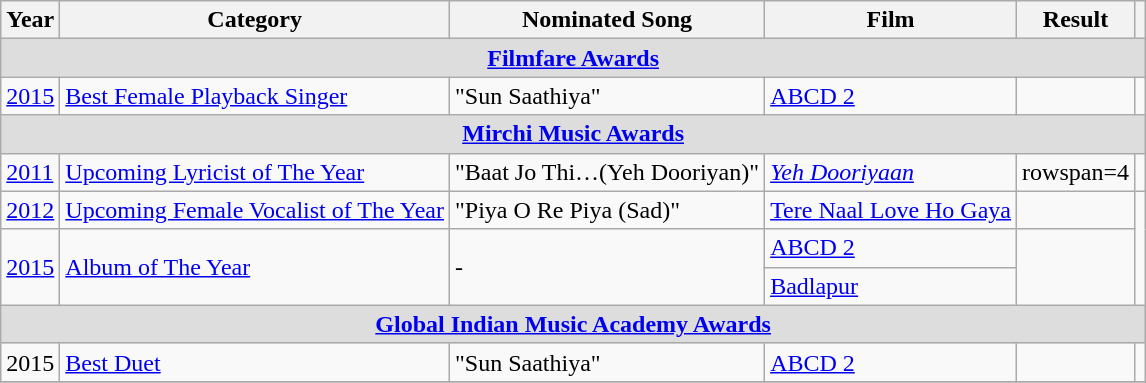<table class="wikitable plainrowheaders">
<tr>
<th>Year</th>
<th>Category</th>
<th>Nominated Song</th>
<th>Film</th>
<th>Result</th>
<th></th>
</tr>
<tr>
<td colspan="6" style="text-align: center; background:#ddd; "><strong><a href='#'>Filmfare Awards</a></strong></td>
</tr>
<tr>
<td><a href='#'>2015</a></td>
<td><a href='#'>Best Female Playback Singer</a></td>
<td>"Sun Saathiya"</td>
<td><a href='#'>ABCD 2</a></td>
<td></td>
<td style="text-align: center;"></td>
</tr>
<tr>
<td colspan="6" style="text-align: center; background:#ddd; "><strong><a href='#'>Mirchi Music Awards</a></strong></td>
</tr>
<tr>
<td><a href='#'>2011</a></td>
<td><a href='#'>Upcoming Lyricist of The Year</a></td>
<td>"Baat Jo Thi…(Yeh Dooriyan)"</td>
<td><em><a href='#'>Yeh Dooriyaan</a></em></td>
<td>rowspan=4 </td>
<td style="text-align: center;"></td>
</tr>
<tr>
<td><a href='#'>2012</a></td>
<td><a href='#'>Upcoming Female Vocalist of The Year</a></td>
<td>"Piya O Re Piya (Sad)"</td>
<td><a href='#'>Tere Naal Love Ho Gaya</a></td>
<td style="text-align: center;"></td>
</tr>
<tr>
<td rowspan=2><a href='#'>2015</a></td>
<td rowspan=2><a href='#'>Album of The Year</a></td>
<td rowspan=2>-</td>
<td><a href='#'>ABCD 2</a></td>
<td rowspan=2 style="text-align: center;"></td>
</tr>
<tr>
<td><a href='#'>Badlapur</a></td>
</tr>
<tr>
<td colspan="6" style="text-align: center; background:#ddd; "><strong><a href='#'>Global Indian Music Academy Awards</a></strong></td>
</tr>
<tr>
<td>2015</td>
<td><a href='#'>Best Duet</a></td>
<td>"Sun Saathiya"</td>
<td><a href='#'>ABCD 2</a></td>
<td></td>
<td style="text-align: center;"></td>
</tr>
<tr>
</tr>
</table>
